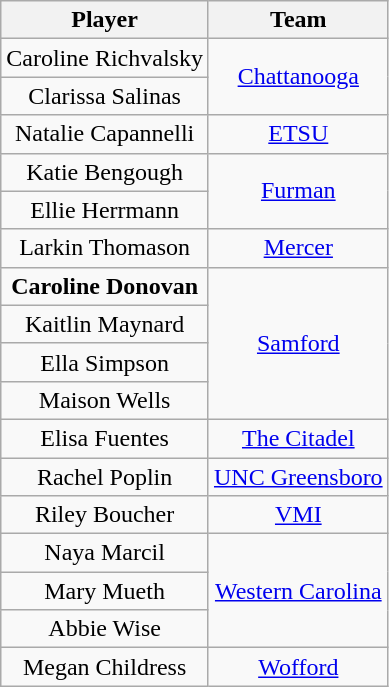<table class="wikitable" style="text-align: center;">
<tr>
<th>Player</th>
<th>Team</th>
</tr>
<tr>
<td>Caroline Richvalsky</td>
<td rowspan=2><a href='#'>Chattanooga</a></td>
</tr>
<tr>
<td>Clarissa Salinas</td>
</tr>
<tr>
<td>Natalie Capannelli</td>
<td><a href='#'>ETSU</a></td>
</tr>
<tr>
<td>Katie Bengough</td>
<td rowspan=2><a href='#'>Furman</a></td>
</tr>
<tr>
<td>Ellie Herrmann</td>
</tr>
<tr>
<td>Larkin Thomason</td>
<td><a href='#'>Mercer</a></td>
</tr>
<tr>
<td><strong>Caroline Donovan</strong></td>
<td rowspan=4><a href='#'>Samford</a></td>
</tr>
<tr>
<td>Kaitlin Maynard</td>
</tr>
<tr>
<td>Ella Simpson</td>
</tr>
<tr>
<td>Maison Wells</td>
</tr>
<tr>
<td>Elisa Fuentes</td>
<td><a href='#'>The Citadel</a></td>
</tr>
<tr>
<td>Rachel Poplin</td>
<td><a href='#'>UNC Greensboro</a></td>
</tr>
<tr>
<td>Riley Boucher</td>
<td><a href='#'>VMI</a></td>
</tr>
<tr>
<td>Naya Marcil</td>
<td rowspan=3><a href='#'>Western Carolina</a></td>
</tr>
<tr>
<td>Mary Mueth</td>
</tr>
<tr>
<td>Abbie Wise</td>
</tr>
<tr>
<td>Megan Childress</td>
<td><a href='#'>Wofford</a></td>
</tr>
</table>
